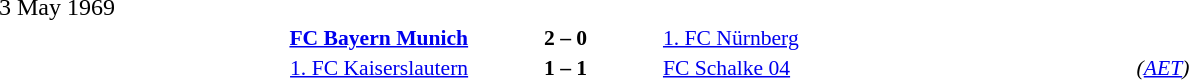<table width=100% cellspacing=1>
<tr>
<th width=25%></th>
<th width=10%></th>
<th width=25%></th>
<th></th>
</tr>
<tr>
<td>3 May 1969</td>
</tr>
<tr style=font-size:90%>
<td align=right><strong><a href='#'>FC Bayern Munich</a></strong></td>
<td align=center><strong>2 – 0</strong></td>
<td><a href='#'>1. FC Nürnberg</a></td>
</tr>
<tr style=font-size:90%>
<td align=right><a href='#'>1. FC Kaiserslautern</a></td>
<td align=center><strong>1 – 1</strong></td>
<td><a href='#'>FC Schalke 04</a></td>
<td><em>(<a href='#'>AET</a>)</em></td>
</tr>
</table>
